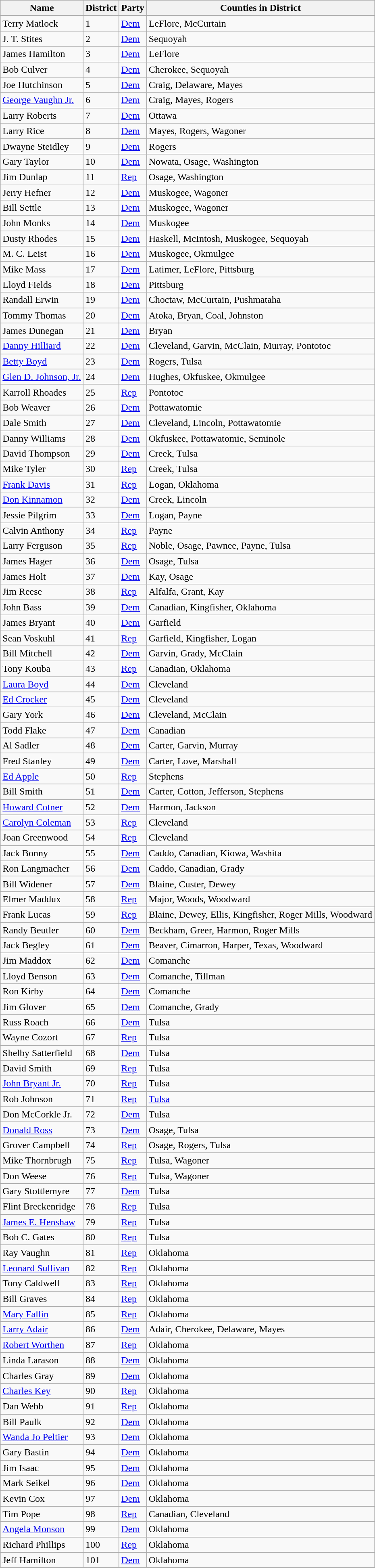<table class="wikitable sortable">
<tr>
<th>Name</th>
<th>District</th>
<th>Party</th>
<th>Counties in District</th>
</tr>
<tr>
<td>Terry Matlock</td>
<td>1</td>
<td><a href='#'>Dem</a></td>
<td>LeFlore, McCurtain</td>
</tr>
<tr>
<td>J. T. Stites</td>
<td>2</td>
<td><a href='#'>Dem</a></td>
<td>Sequoyah</td>
</tr>
<tr>
<td>James Hamilton</td>
<td>3</td>
<td><a href='#'>Dem</a></td>
<td>LeFlore</td>
</tr>
<tr>
<td>Bob Culver</td>
<td>4</td>
<td><a href='#'>Dem</a></td>
<td>Cherokee, Sequoyah</td>
</tr>
<tr>
<td>Joe Hutchinson</td>
<td>5</td>
<td><a href='#'>Dem</a></td>
<td>Craig, Delaware, Mayes</td>
</tr>
<tr>
<td><a href='#'>George Vaughn Jr.</a></td>
<td>6</td>
<td><a href='#'>Dem</a></td>
<td>Craig, Mayes, Rogers</td>
</tr>
<tr>
<td>Larry Roberts</td>
<td>7</td>
<td><a href='#'>Dem</a></td>
<td>Ottawa</td>
</tr>
<tr>
<td>Larry Rice</td>
<td>8</td>
<td><a href='#'>Dem</a></td>
<td>Mayes, Rogers, Wagoner</td>
</tr>
<tr>
<td>Dwayne Steidley</td>
<td>9</td>
<td><a href='#'>Dem</a></td>
<td>Rogers</td>
</tr>
<tr>
<td>Gary Taylor</td>
<td>10</td>
<td><a href='#'>Dem</a></td>
<td>Nowata, Osage, Washington</td>
</tr>
<tr>
<td>Jim Dunlap</td>
<td>11</td>
<td><a href='#'>Rep</a></td>
<td>Osage, Washington</td>
</tr>
<tr>
<td>Jerry Hefner</td>
<td>12</td>
<td><a href='#'>Dem</a></td>
<td>Muskogee, Wagoner</td>
</tr>
<tr>
<td>Bill Settle</td>
<td>13</td>
<td><a href='#'>Dem</a></td>
<td>Muskogee, Wagoner</td>
</tr>
<tr>
<td>John Monks</td>
<td>14</td>
<td><a href='#'>Dem</a></td>
<td>Muskogee</td>
</tr>
<tr>
<td>Dusty Rhodes</td>
<td>15</td>
<td><a href='#'>Dem</a></td>
<td>Haskell, McIntosh, Muskogee, Sequoyah</td>
</tr>
<tr>
<td>M. C. Leist</td>
<td>16</td>
<td><a href='#'>Dem</a></td>
<td>Muskogee, Okmulgee</td>
</tr>
<tr>
<td>Mike Mass</td>
<td>17</td>
<td><a href='#'>Dem</a></td>
<td>Latimer, LeFlore, Pittsburg</td>
</tr>
<tr>
<td>Lloyd Fields</td>
<td>18</td>
<td><a href='#'>Dem</a></td>
<td>Pittsburg</td>
</tr>
<tr>
<td>Randall Erwin</td>
<td>19</td>
<td><a href='#'>Dem</a></td>
<td>Choctaw, McCurtain, Pushmataha</td>
</tr>
<tr>
<td>Tommy Thomas</td>
<td>20</td>
<td><a href='#'>Dem</a></td>
<td>Atoka, Bryan, Coal, Johnston</td>
</tr>
<tr>
<td>James Dunegan</td>
<td>21</td>
<td><a href='#'>Dem</a></td>
<td>Bryan</td>
</tr>
<tr>
<td><a href='#'>Danny Hilliard</a></td>
<td>22</td>
<td><a href='#'>Dem</a></td>
<td>Cleveland, Garvin, McClain, Murray, Pontotoc</td>
</tr>
<tr>
<td><a href='#'>Betty Boyd</a></td>
<td>23</td>
<td><a href='#'>Dem</a></td>
<td>Rogers, Tulsa</td>
</tr>
<tr>
<td><a href='#'>Glen D. Johnson, Jr.</a></td>
<td>24</td>
<td><a href='#'>Dem</a></td>
<td>Hughes, Okfuskee, Okmulgee</td>
</tr>
<tr>
<td>Karroll Rhoades</td>
<td>25</td>
<td><a href='#'>Rep</a></td>
<td>Pontotoc</td>
</tr>
<tr>
<td>Bob Weaver</td>
<td>26</td>
<td><a href='#'>Dem</a></td>
<td>Pottawatomie</td>
</tr>
<tr>
<td>Dale Smith</td>
<td>27</td>
<td><a href='#'>Dem</a></td>
<td>Cleveland, Lincoln, Pottawatomie</td>
</tr>
<tr>
<td>Danny Williams</td>
<td>28</td>
<td><a href='#'>Dem</a></td>
<td>Okfuskee, Pottawatomie, Seminole</td>
</tr>
<tr>
<td>David Thompson</td>
<td>29</td>
<td><a href='#'>Dem</a></td>
<td>Creek, Tulsa</td>
</tr>
<tr>
<td>Mike Tyler</td>
<td>30</td>
<td><a href='#'>Rep</a></td>
<td>Creek, Tulsa</td>
</tr>
<tr>
<td><a href='#'>Frank Davis</a></td>
<td>31</td>
<td><a href='#'>Rep</a></td>
<td>Logan, Oklahoma</td>
</tr>
<tr>
<td><a href='#'>Don Kinnamon</a></td>
<td>32</td>
<td><a href='#'>Dem</a></td>
<td>Creek, Lincoln</td>
</tr>
<tr>
<td>Jessie Pilgrim</td>
<td>33</td>
<td><a href='#'>Dem</a></td>
<td>Logan, Payne</td>
</tr>
<tr>
<td>Calvin Anthony</td>
<td>34</td>
<td><a href='#'>Rep</a></td>
<td>Payne</td>
</tr>
<tr>
<td>Larry Ferguson</td>
<td>35</td>
<td><a href='#'>Rep</a></td>
<td>Noble, Osage, Pawnee, Payne, Tulsa</td>
</tr>
<tr>
<td>James Hager</td>
<td>36</td>
<td><a href='#'>Dem</a></td>
<td>Osage, Tulsa</td>
</tr>
<tr>
<td>James Holt</td>
<td>37</td>
<td><a href='#'>Dem</a></td>
<td>Kay, Osage</td>
</tr>
<tr>
<td>Jim Reese</td>
<td>38</td>
<td><a href='#'>Rep</a></td>
<td>Alfalfa, Grant, Kay</td>
</tr>
<tr>
<td>John Bass</td>
<td>39</td>
<td><a href='#'>Dem</a></td>
<td>Canadian, Kingfisher, Oklahoma</td>
</tr>
<tr>
<td>James Bryant</td>
<td>40</td>
<td><a href='#'>Dem</a></td>
<td>Garfield</td>
</tr>
<tr>
<td>Sean Voskuhl</td>
<td>41</td>
<td><a href='#'>Rep</a></td>
<td>Garfield, Kingfisher, Logan</td>
</tr>
<tr>
<td>Bill Mitchell</td>
<td>42</td>
<td><a href='#'>Dem</a></td>
<td>Garvin, Grady, McClain</td>
</tr>
<tr>
<td>Tony Kouba</td>
<td>43</td>
<td><a href='#'>Rep</a></td>
<td>Canadian, Oklahoma</td>
</tr>
<tr>
<td><a href='#'>Laura Boyd</a></td>
<td>44</td>
<td><a href='#'>Dem</a></td>
<td>Cleveland</td>
</tr>
<tr>
<td><a href='#'>Ed Crocker</a></td>
<td>45</td>
<td><a href='#'>Dem</a></td>
<td>Cleveland</td>
</tr>
<tr>
<td>Gary York</td>
<td>46</td>
<td><a href='#'>Dem</a></td>
<td>Cleveland, McClain</td>
</tr>
<tr>
<td>Todd Flake</td>
<td>47</td>
<td><a href='#'>Dem</a></td>
<td>Canadian</td>
</tr>
<tr>
<td>Al Sadler</td>
<td>48</td>
<td><a href='#'>Dem</a></td>
<td>Carter, Garvin, Murray</td>
</tr>
<tr>
<td>Fred Stanley</td>
<td>49</td>
<td><a href='#'>Dem</a></td>
<td>Carter, Love, Marshall</td>
</tr>
<tr>
<td><a href='#'>Ed Apple</a></td>
<td>50</td>
<td><a href='#'>Rep</a></td>
<td>Stephens</td>
</tr>
<tr>
<td>Bill Smith</td>
<td>51</td>
<td><a href='#'>Dem</a></td>
<td>Carter, Cotton, Jefferson, Stephens</td>
</tr>
<tr>
<td><a href='#'>Howard Cotner</a></td>
<td>52</td>
<td><a href='#'>Dem</a></td>
<td>Harmon, Jackson</td>
</tr>
<tr>
<td><a href='#'>Carolyn Coleman</a></td>
<td>53</td>
<td><a href='#'>Rep</a></td>
<td>Cleveland</td>
</tr>
<tr>
<td>Joan Greenwood</td>
<td>54</td>
<td><a href='#'>Rep</a></td>
<td>Cleveland</td>
</tr>
<tr>
<td>Jack Bonny</td>
<td>55</td>
<td><a href='#'>Dem</a></td>
<td>Caddo, Canadian, Kiowa, Washita</td>
</tr>
<tr>
<td>Ron Langmacher</td>
<td>56</td>
<td><a href='#'>Dem</a></td>
<td>Caddo, Canadian, Grady</td>
</tr>
<tr>
<td>Bill Widener</td>
<td>57</td>
<td><a href='#'>Dem</a></td>
<td>Blaine, Custer, Dewey</td>
</tr>
<tr>
<td>Elmer Maddux</td>
<td>58</td>
<td><a href='#'>Rep</a></td>
<td>Major, Woods, Woodward</td>
</tr>
<tr>
<td>Frank Lucas</td>
<td>59</td>
<td><a href='#'>Rep</a></td>
<td>Blaine, Dewey, Ellis, Kingfisher, Roger Mills, Woodward</td>
</tr>
<tr>
<td>Randy Beutler</td>
<td>60</td>
<td><a href='#'>Dem</a></td>
<td>Beckham, Greer, Harmon, Roger Mills</td>
</tr>
<tr>
<td>Jack Begley</td>
<td>61</td>
<td><a href='#'>Dem</a></td>
<td>Beaver, Cimarron, Harper, Texas, Woodward</td>
</tr>
<tr>
<td>Jim Maddox</td>
<td>62</td>
<td><a href='#'>Dem</a></td>
<td>Comanche</td>
</tr>
<tr>
<td>Lloyd Benson</td>
<td>63</td>
<td><a href='#'>Dem</a></td>
<td>Comanche, Tillman</td>
</tr>
<tr>
<td>Ron Kirby</td>
<td>64</td>
<td><a href='#'>Dem</a></td>
<td>Comanche</td>
</tr>
<tr>
<td>Jim Glover</td>
<td>65</td>
<td><a href='#'>Dem</a></td>
<td>Comanche, Grady</td>
</tr>
<tr>
<td>Russ Roach</td>
<td>66</td>
<td><a href='#'>Dem</a></td>
<td>Tulsa</td>
</tr>
<tr>
<td>Wayne Cozort</td>
<td>67</td>
<td><a href='#'>Rep</a></td>
<td>Tulsa</td>
</tr>
<tr>
<td>Shelby Satterfield</td>
<td>68</td>
<td><a href='#'>Dem</a></td>
<td>Tulsa</td>
</tr>
<tr>
<td>David Smith</td>
<td>69</td>
<td><a href='#'>Rep</a></td>
<td>Tulsa</td>
</tr>
<tr>
<td><a href='#'>John Bryant Jr.</a></td>
<td>70</td>
<td><a href='#'>Rep</a></td>
<td>Tulsa</td>
</tr>
<tr>
<td>Rob Johnson</td>
<td>71</td>
<td><a href='#'>Rep</a></td>
<td><a href='#'>Tulsa</a></td>
</tr>
<tr>
<td>Don McCorkle Jr.</td>
<td>72</td>
<td><a href='#'>Dem</a></td>
<td>Tulsa</td>
</tr>
<tr>
<td><a href='#'>Donald Ross</a></td>
<td>73</td>
<td><a href='#'>Dem</a></td>
<td>Osage, Tulsa</td>
</tr>
<tr>
<td>Grover Campbell</td>
<td>74</td>
<td><a href='#'>Rep</a></td>
<td>Osage, Rogers, Tulsa</td>
</tr>
<tr>
<td>Mike Thornbrugh</td>
<td>75</td>
<td><a href='#'>Rep</a></td>
<td>Tulsa, Wagoner</td>
</tr>
<tr>
<td>Don Weese</td>
<td>76</td>
<td><a href='#'>Rep</a></td>
<td>Tulsa, Wagoner</td>
</tr>
<tr>
<td>Gary Stottlemyre</td>
<td>77</td>
<td><a href='#'>Dem</a></td>
<td>Tulsa</td>
</tr>
<tr>
<td>Flint Breckenridge</td>
<td>78</td>
<td><a href='#'>Rep</a></td>
<td>Tulsa</td>
</tr>
<tr>
<td><a href='#'>James E. Henshaw</a></td>
<td>79</td>
<td><a href='#'>Rep</a></td>
<td>Tulsa</td>
</tr>
<tr>
<td>Bob C. Gates</td>
<td>80</td>
<td><a href='#'>Rep</a></td>
<td>Tulsa</td>
</tr>
<tr>
<td>Ray Vaughn</td>
<td>81</td>
<td><a href='#'>Rep</a></td>
<td>Oklahoma</td>
</tr>
<tr>
<td><a href='#'>Leonard Sullivan</a></td>
<td>82</td>
<td><a href='#'>Rep</a></td>
<td>Oklahoma</td>
</tr>
<tr>
<td>Tony Caldwell</td>
<td>83</td>
<td><a href='#'>Rep</a></td>
<td>Oklahoma</td>
</tr>
<tr>
<td>Bill Graves</td>
<td>84</td>
<td><a href='#'>Rep</a></td>
<td>Oklahoma</td>
</tr>
<tr>
<td><a href='#'>Mary Fallin</a></td>
<td>85</td>
<td><a href='#'>Rep</a></td>
<td>Oklahoma</td>
</tr>
<tr>
<td><a href='#'>Larry Adair</a></td>
<td>86</td>
<td><a href='#'>Dem</a></td>
<td>Adair, Cherokee, Delaware, Mayes</td>
</tr>
<tr>
<td><a href='#'>Robert Worthen</a></td>
<td>87</td>
<td><a href='#'>Rep</a></td>
<td>Oklahoma</td>
</tr>
<tr>
<td>Linda Larason</td>
<td>88</td>
<td><a href='#'>Dem</a></td>
<td>Oklahoma</td>
</tr>
<tr>
<td>Charles Gray</td>
<td>89</td>
<td><a href='#'>Dem</a></td>
<td>Oklahoma</td>
</tr>
<tr>
<td><a href='#'>Charles Key</a></td>
<td>90</td>
<td><a href='#'>Rep</a></td>
<td>Oklahoma</td>
</tr>
<tr>
<td>Dan Webb</td>
<td>91</td>
<td><a href='#'>Rep</a></td>
<td>Oklahoma</td>
</tr>
<tr>
<td>Bill Paulk</td>
<td>92</td>
<td><a href='#'>Dem</a></td>
<td>Oklahoma</td>
</tr>
<tr>
<td><a href='#'>Wanda Jo Peltier</a></td>
<td>93</td>
<td><a href='#'>Dem</a></td>
<td>Oklahoma</td>
</tr>
<tr>
<td>Gary Bastin</td>
<td>94</td>
<td><a href='#'>Dem</a></td>
<td>Oklahoma</td>
</tr>
<tr>
<td>Jim Isaac</td>
<td>95</td>
<td><a href='#'>Dem</a></td>
<td>Oklahoma</td>
</tr>
<tr>
<td>Mark Seikel</td>
<td>96</td>
<td><a href='#'>Dem</a></td>
<td>Oklahoma</td>
</tr>
<tr>
<td>Kevin Cox</td>
<td>97</td>
<td><a href='#'>Dem</a></td>
<td>Oklahoma</td>
</tr>
<tr>
<td>Tim Pope</td>
<td>98</td>
<td><a href='#'>Rep</a></td>
<td>Canadian, Cleveland</td>
</tr>
<tr>
<td><a href='#'>Angela Monson</a></td>
<td>99</td>
<td><a href='#'>Dem</a></td>
<td>Oklahoma</td>
</tr>
<tr>
<td>Richard Phillips</td>
<td>100</td>
<td><a href='#'>Rep</a></td>
<td>Oklahoma</td>
</tr>
<tr>
<td>Jeff Hamilton</td>
<td>101</td>
<td><a href='#'>Dem</a></td>
<td>Oklahoma</td>
</tr>
</table>
